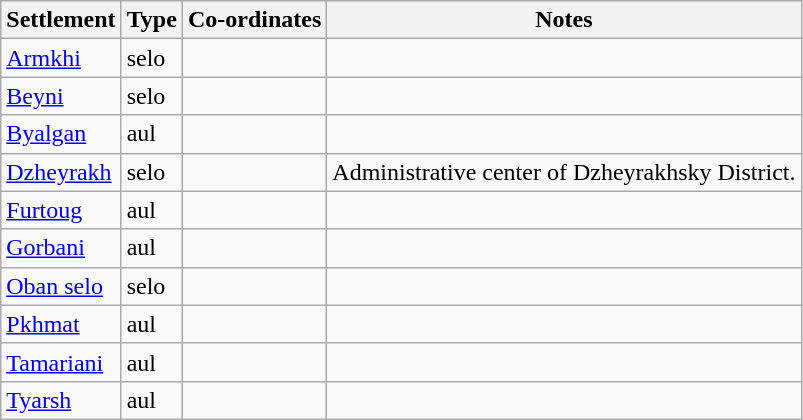<table class="wikitable" style="display: inline-table; text-align: left;">
<tr>
<th>Settlement</th>
<th>Type</th>
<th>Co-ordinates</th>
<th>Notes</th>
</tr>
<tr>
<td><a href='#'>Armkhi</a></td>
<td>selo</td>
<td></td>
<td></td>
</tr>
<tr>
<td><a href='#'>Beyni</a></td>
<td>selo</td>
<td></td>
<td></td>
</tr>
<tr>
<td><a href='#'>Byalgan</a></td>
<td>aul</td>
<td></td>
<td></td>
</tr>
<tr>
<td><a href='#'>Dzheyrakh</a></td>
<td>selo</td>
<td></td>
<td>Administrative center of Dzheyrakhsky District.</td>
</tr>
<tr>
<td><a href='#'>Furtoug</a></td>
<td>aul</td>
<td></td>
<td></td>
</tr>
<tr>
<td><a href='#'>Gorbani</a></td>
<td>aul</td>
<td></td>
<td></td>
</tr>
<tr>
<td><a href='#'>Oban selo</a></td>
<td>selo</td>
<td></td>
<td></td>
</tr>
<tr>
<td><a href='#'>Pkhmat</a></td>
<td>aul</td>
<td></td>
<td></td>
</tr>
<tr>
<td><a href='#'>Tamariani</a></td>
<td>aul</td>
<td></td>
<td></td>
</tr>
<tr>
<td><a href='#'>Tyarsh</a></td>
<td>aul</td>
<td></td>
<td></td>
</tr>
</table>
